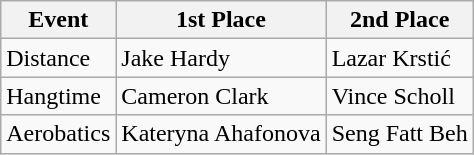<table class="wikitable">
<tr>
<th>Event</th>
<th>1st Place</th>
<th>2nd Place</th>
</tr>
<tr>
<td>Distance</td>
<td> Jake Hardy</td>
<td> Lazar Krstić</td>
</tr>
<tr>
<td>Hangtime</td>
<td> Cameron Clark</td>
<td> Vince Scholl</td>
</tr>
<tr>
<td>Aerobatics</td>
<td> Kateryna Ahafonova</td>
<td> Seng Fatt Beh</td>
</tr>
</table>
